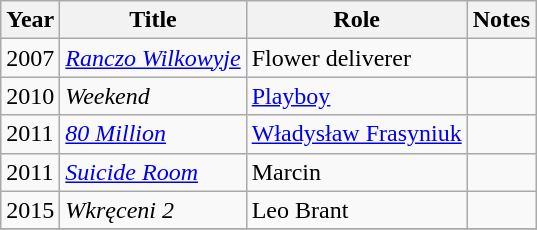<table class="wikitable sortable">
<tr>
<th>Year</th>
<th>Title</th>
<th>Role</th>
<th class="unsortable">Notes</th>
</tr>
<tr>
<td>2007</td>
<td><em><a href='#'>Ranczo Wilkowyje</a></em></td>
<td>Flower deliverer</td>
<td></td>
</tr>
<tr>
<td>2010</td>
<td><em>Weekend</em></td>
<td><a href='#'>Playboy</a></td>
<td></td>
</tr>
<tr>
<td>2011</td>
<td><em><a href='#'>80 Million</a></em></td>
<td><a href='#'>Władysław Frasyniuk</a></td>
<td></td>
</tr>
<tr>
<td>2011</td>
<td><em><a href='#'>Suicide Room</a></em></td>
<td>Marcin</td>
<td></td>
</tr>
<tr>
<td>2015</td>
<td><em>Wkręceni 2</em></td>
<td>Leo Brant</td>
<td></td>
</tr>
<tr>
</tr>
</table>
